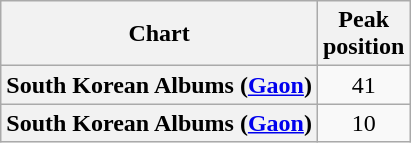<table class="wikitable plainrowheaders" style="text-align:center">
<tr>
<th scope="col">Chart</th>
<th scope="col">Peak<br>position</th>
</tr>
<tr>
<th scope="row">South Korean Albums (<a href='#'>Gaon</a>)<br></th>
<td>41</td>
</tr>
<tr>
<th scope="row">South Korean Albums (<a href='#'>Gaon</a>)<br></th>
<td>10</td>
</tr>
</table>
